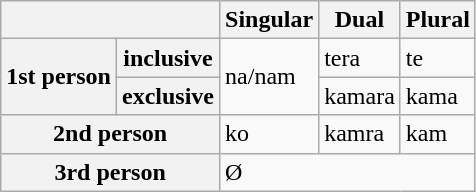<table class="wikitable">
<tr>
<th colspan="2"></th>
<th>Singular</th>
<th>Dual</th>
<th>Plural</th>
</tr>
<tr>
<th rowspan="2">1st person</th>
<th>inclusive</th>
<td rowspan="2">na/nam</td>
<td>tera</td>
<td>te</td>
</tr>
<tr>
<th>exclusive</th>
<td>kamara</td>
<td>kama</td>
</tr>
<tr>
<th colspan="2">2nd person</th>
<td>ko</td>
<td>kamra</td>
<td>kam</td>
</tr>
<tr>
<th colspan="2">3rd person</th>
<td colspan="3">Ø</td>
</tr>
</table>
